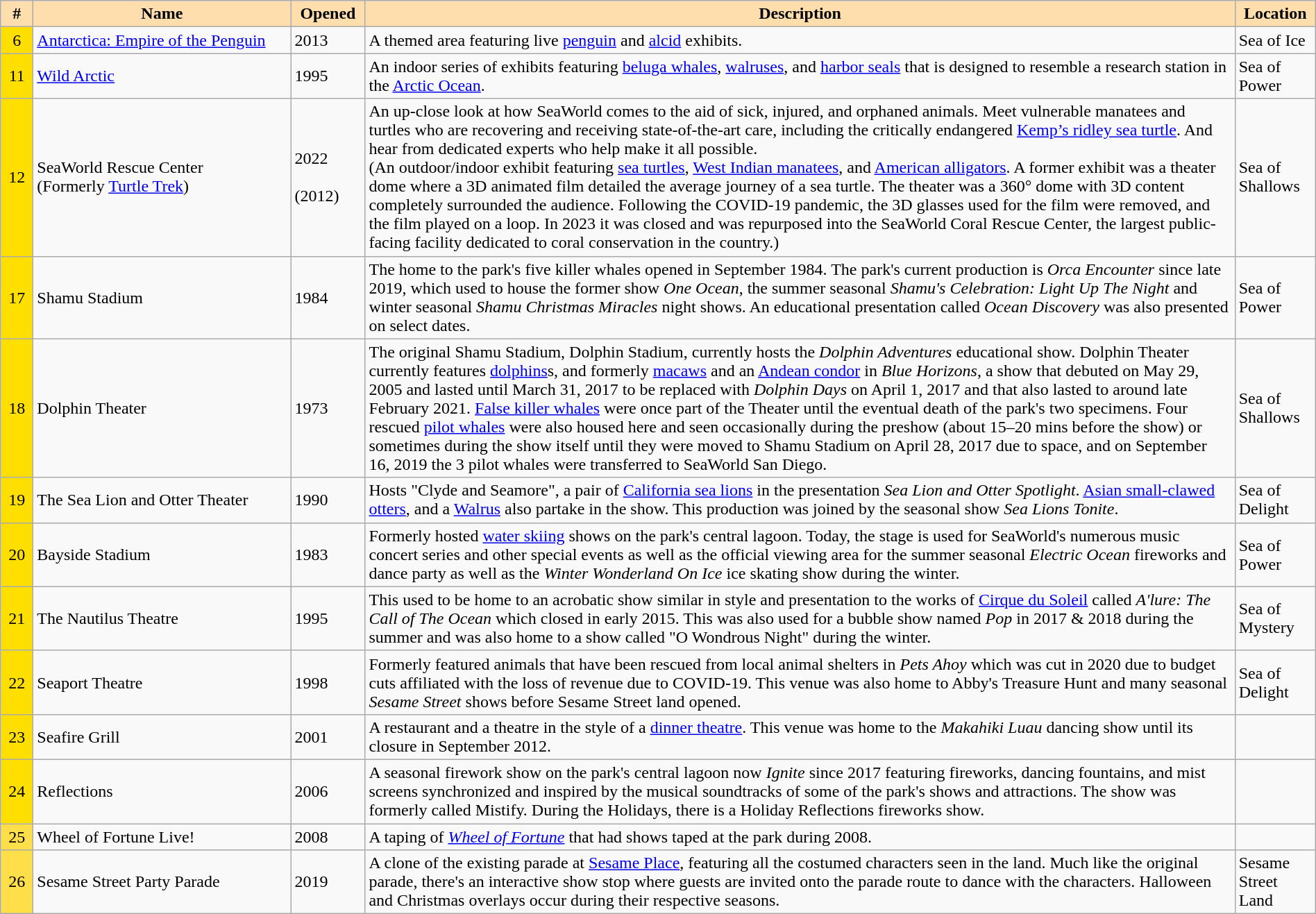<table class="wikitable" style="width: 100%; font sizes: 95%;">
<tr>
<th style="background:#ffdead; width:1.5em;">#</th>
<th style="background:#ffdead; width:15em;">Name</th>
<th style="background:#ffdead; width:4em;">Opened</th>
<th style="background:#ffdead;">Description</th>
<th style="background:#ffdead;">Location</th>
</tr>
<tr>
<td style="background:#ffdf00; text-align:center;">6</td>
<td><a href='#'>Antarctica: Empire of the Penguin</a></td>
<td>2013</td>
<td>A themed area featuring live <a href='#'>penguin</a> and <a href='#'>alcid</a> exhibits.</td>
<td>Sea of Ice</td>
</tr>
<tr>
<td style="background:#ffdf00; text-align:center;">11</td>
<td><a href='#'>Wild Arctic</a></td>
<td>1995</td>
<td>An indoor series of exhibits featuring <a href='#'>beluga whales</a>, <a href='#'>walruses</a>, and <a href='#'>harbor seals</a> that is designed to resemble a research station in the <a href='#'>Arctic Ocean</a>.</td>
<td>Sea of Power</td>
</tr>
<tr>
<td style="background:#ffdf00; text-align:center;">12</td>
<td>SeaWorld Rescue Center<br> (Formerly <a href='#'>Turtle Trek</a>)</td>
<td>2022<br><br>(2012)</td>
<td>An up-close look at how SeaWorld comes to the aid of sick, injured, and orphaned animals. Meet vulnerable manatees and turtles who are recovering and receiving state-of-the-art care, including the critically endangered <a href='#'>Kemp’s ridley sea turtle</a>. And hear from dedicated experts who help make it all possible.<br>(An outdoor/indoor exhibit featuring <a href='#'>sea turtles</a>, <a href='#'>West Indian manatees</a>, and <a href='#'>American alligators</a>. A former exhibit was a theater dome where a 3D animated film detailed the average journey of a sea turtle. The theater was a 360° dome with 3D content completely surrounded the audience. Following the COVID-19 pandemic, the 3D glasses used for the film were removed, and the film played on a loop. In 2023 it was closed and was repurposed into the SeaWorld Coral Rescue Center, the largest public-facing facility dedicated to coral conservation in the country.)</td>
<td>Sea of Shallows</td>
</tr>
<tr>
<td style="background:#ffdf00; text-align:center;">17</td>
<td>Shamu Stadium</td>
<td>1984</td>
<td>The  home to the park's five killer whales opened in September 1984. The park's current production is <em>Orca Encounter</em> since late 2019, which used to house the former show <em>One Ocean</em>, the summer seasonal <em>Shamu's Celebration: Light Up The Night</em> and winter seasonal <em>Shamu Christmas Miracles</em> night shows. An educational presentation called <em>Ocean Discovery</em> was also presented on select dates.</td>
<td>Sea of Power</td>
</tr>
<tr>
<td style="background:#ffdf00; text-align:center;">18</td>
<td>Dolphin Theater</td>
<td>1973</td>
<td>The  original Shamu Stadium, Dolphin Stadium, currently hosts the <em>Dolphin Adventures</em> educational show. Dolphin Theater currently features <a href='#'>dolphins</a>s, and formerly <a href='#'>macaws</a> and an <a href='#'>Andean condor</a> in <em>Blue Horizons</em>, a show that debuted on May 29, 2005 and lasted until March 31, 2017 to be replaced with <em>Dolphin Days</em> on April 1, 2017 and that also lasted to around late February 2021. <a href='#'>False killer whales</a> were once part of the Theater until the eventual death of the park's two specimens. Four rescued <a href='#'>pilot whales</a> were also housed here and seen occasionally during the preshow (about 15–20 mins before the show) or sometimes during the show itself until they were moved to Shamu Stadium on April 28, 2017 due to space, and on September 16, 2019 the 3 pilot whales were transferred to SeaWorld San Diego.</td>
<td>Sea of Shallows</td>
</tr>
<tr>
<td style="background:#ffdf00; text-align:center;">19</td>
<td>The Sea Lion and Otter Theater</td>
<td>1990</td>
<td>Hosts "Clyde and Seamore", a pair of <a href='#'>California sea lions</a> in the presentation <em>Sea Lion and Otter Spotlight</em>. <a href='#'>Asian small-clawed otters</a>, and a <a href='#'>Walrus</a> also partake in the show. This production was joined by the seasonal show <em>Sea Lions Tonite</em>.</td>
<td>Sea of Delight</td>
</tr>
<tr>
<td style="background:#ffdf00; text-align:center;">20</td>
<td>Bayside Stadium</td>
<td>1983</td>
<td>Formerly hosted <a href='#'>water skiing</a> shows on the park's central lagoon. Today, the stage is used for SeaWorld's numerous music concert series and other special events as well as the official viewing area for the summer seasonal <em>Electric Ocean</em> fireworks and dance party as well as the <em>Winter Wonderland On Ice</em> ice skating show during the winter.</td>
<td>Sea of Power</td>
</tr>
<tr>
<td style="background:#ffdf00; text-align:center;">21</td>
<td>The Nautilus Theatre</td>
<td>1995</td>
<td>This used to be home to an acrobatic show similar in style and presentation to the works of <a href='#'>Cirque du Soleil</a> called <em>A'lure: The Call of The Ocean</em> which closed in early 2015. This was also used for a bubble show named <em>Pop</em> in 2017 & 2018 during the summer and was also home to a show called "O Wondrous Night" during the winter.</td>
<td>Sea of Mystery</td>
</tr>
<tr>
<td style="background:#ffdf00; text-align:center;">22</td>
<td>Seaport Theatre</td>
<td>1998</td>
<td>Formerly featured animals that have been rescued from local animal shelters in <em>Pets Ahoy</em> which was cut in 2020 due to budget cuts affiliated with the loss of revenue due to COVID-19. This venue was also home to Abby's Treasure Hunt and many seasonal <em>Sesame Street</em> shows before Sesame Street land opened.</td>
<td>Sea of Delight</td>
</tr>
<tr>
<td style="background:#ffdf00; text-align:center;">23</td>
<td>Seafire Grill</td>
<td>2001</td>
<td>A restaurant and a theatre in the style of a <a href='#'>dinner theatre</a>. This venue was home to the <em>Makahiki Luau</em> dancing show until its closure in September 2012.</td>
<td></td>
</tr>
<tr>
<td style="background:#ffdf00; text-align:center;">24</td>
<td>Reflections</td>
<td>2006</td>
<td>A seasonal firework show on the park's central lagoon now <em>Ignite</em> since 2017 featuring fireworks, dancing fountains, and mist screens synchronized and inspired by the musical soundtracks of some of the park's shows and attractions. The show was formerly called Mistify. During the Holidays, there is a Holiday Reflections fireworks show.</td>
<td></td>
</tr>
<tr>
<td style="background:#ffdf49; text-align:center;">25</td>
<td>Wheel of Fortune Live!</td>
<td>2008</td>
<td>A taping of <em><a href='#'>Wheel of Fortune</a></em> that had shows taped at the park during 2008.</td>
<td></td>
</tr>
<tr>
<td style="background:#ffdf49; text-align:center;">26</td>
<td>Sesame Street Party Parade</td>
<td>2019</td>
<td>A clone of the existing parade at <a href='#'>Sesame Place</a>, featuring all the costumed characters seen in the land. Much like the original parade, there's an interactive show stop where guests are invited onto the parade route to dance with the characters. Halloween and Christmas overlays occur during their respective seasons.</td>
<td>Sesame Street Land</td>
</tr>
</table>
